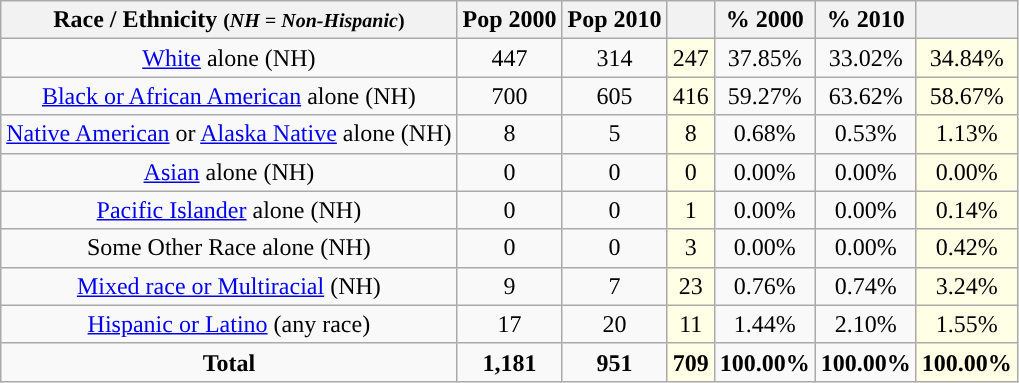<table class="wikitable" style="text-align:center;">
<tr>
<th>Race / Ethnicity <small>(<em>NH = Non-Hispanic</em>)</small></th>
<th>Pop 2000</th>
<th>Pop 2010</th>
<th></th>
<th>% 2000</th>
<th>% 2010</th>
<th></th>
</tr>
<tr>
<td><a href='#'>White</a> alone (NH)</td>
<td>447</td>
<td>314</td>
<td style='background: #ffffe6;'>247</td>
<td>37.85%</td>
<td>33.02%</td>
<td style='background: #ffffe6;'>34.84%</td>
</tr>
<tr>
<td><a href='#'>Black or African American</a> alone (NH)</td>
<td>700</td>
<td>605</td>
<td style='background: #ffffe6;'>416</td>
<td>59.27%</td>
<td>63.62%</td>
<td style='background: #ffffe6;'>58.67%</td>
</tr>
<tr>
<td><a href='#'>Native American</a> or <a href='#'>Alaska Native</a> alone (NH)</td>
<td>8</td>
<td>5</td>
<td style='background: #ffffe6;'>8</td>
<td>0.68%</td>
<td>0.53%</td>
<td style='background: #ffffe6;'>1.13%</td>
</tr>
<tr>
<td><a href='#'>Asian</a> alone (NH)</td>
<td>0</td>
<td>0</td>
<td style='background: #ffffe6;'>0</td>
<td>0.00%</td>
<td>0.00%</td>
<td style='background: #ffffe6;'>0.00%</td>
</tr>
<tr>
<td><a href='#'>Pacific Islander</a> alone (NH)</td>
<td>0</td>
<td>0</td>
<td style='background: #ffffe6;'>1</td>
<td>0.00%</td>
<td>0.00%</td>
<td style='background: #ffffe6;'>0.14%</td>
</tr>
<tr>
<td>Some Other Race alone (NH)</td>
<td>0</td>
<td>0</td>
<td style='background: #ffffe6;'>3</td>
<td>0.00%</td>
<td>0.00%</td>
<td style='background: #ffffe6;'>0.42%</td>
</tr>
<tr>
<td><a href='#'>Mixed race or Multiracial</a> (NH)</td>
<td>9</td>
<td>7</td>
<td style='background: #ffffe6;'>23</td>
<td>0.76%</td>
<td>0.74%</td>
<td style='background: #ffffe6;'>3.24%</td>
</tr>
<tr>
<td><a href='#'>Hispanic or Latino</a> (any race)</td>
<td>17</td>
<td>20</td>
<td style='background: #ffffe6;'>11</td>
<td>1.44%</td>
<td>2.10%</td>
<td style='background: #ffffe6;'>1.55%</td>
</tr>
<tr>
<td><strong>Total</strong></td>
<td><strong>1,181</strong></td>
<td><strong>951</strong></td>
<td style='background: #ffffe6;'><strong>709</strong></td>
<td><strong>100.00%</strong></td>
<td><strong>100.00%</strong></td>
<td style='background: #ffffe6;'><strong>100.00%</strong></td>
</tr>
</table>
